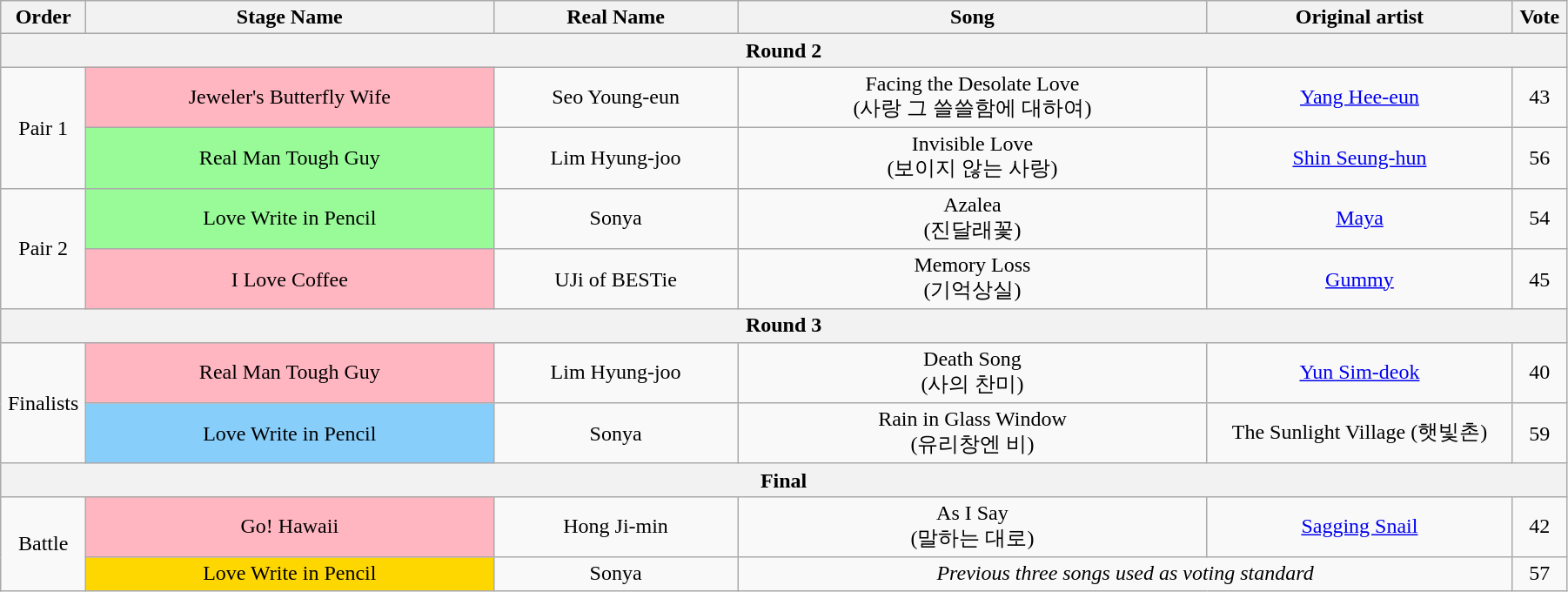<table class="wikitable" style="text-align:center; width:95%;">
<tr>
<th style="width:1%;">Order</th>
<th style="width:20%;">Stage Name</th>
<th style="width:12%;">Real Name</th>
<th style="width:23%;">Song</th>
<th style="width:15%;">Original artist</th>
<th style="width:1%;">Vote</th>
</tr>
<tr>
<th colspan=6>Round 2</th>
</tr>
<tr>
<td rowspan=2>Pair 1</td>
<td bgcolor="lightpink">Jeweler's Butterfly Wife</td>
<td>Seo Young-eun</td>
<td>Facing the Desolate Love<br>(사랑 그 쓸쓸함에 대하여)</td>
<td><a href='#'>Yang Hee-eun</a></td>
<td>43</td>
</tr>
<tr>
<td bgcolor="palegreen">Real Man Tough Guy</td>
<td>Lim Hyung-joo</td>
<td>Invisible Love<br>(보이지 않는 사랑)</td>
<td><a href='#'>Shin Seung-hun</a></td>
<td>56</td>
</tr>
<tr>
<td rowspan=2>Pair 2</td>
<td bgcolor="palegreen">Love Write in Pencil</td>
<td>Sonya</td>
<td>Azalea<br>(진달래꽃)</td>
<td><a href='#'>Maya</a></td>
<td>54</td>
</tr>
<tr>
<td bgcolor="lightpink">I Love Coffee</td>
<td>UJi of BESTie</td>
<td>Memory Loss<br>(기억상실)</td>
<td><a href='#'>Gummy</a></td>
<td>45</td>
</tr>
<tr>
<th colspan=6>Round 3</th>
</tr>
<tr>
<td rowspan=2>Finalists</td>
<td bgcolor="lightpink">Real Man Tough Guy</td>
<td>Lim Hyung-joo</td>
<td>Death Song<br>(사의 찬미)</td>
<td><a href='#'>Yun Sim-deok</a></td>
<td>40</td>
</tr>
<tr>
<td bgcolor="lightskyblue">Love Write in Pencil</td>
<td>Sonya</td>
<td>Rain in Glass Window<br>(유리창엔 비)</td>
<td>The Sunlight Village (햇빛촌)</td>
<td>59</td>
</tr>
<tr>
<th colspan=6>Final</th>
</tr>
<tr>
<td rowspan=2>Battle</td>
<td bgcolor="lightpink">Go! Hawaii</td>
<td>Hong Ji-min</td>
<td>As I Say<br>(말하는 대로)</td>
<td><a href='#'>Sagging Snail</a> </td>
<td>42</td>
</tr>
<tr>
<td bgcolor="gold">Love Write in Pencil</td>
<td>Sonya</td>
<td colspan=2><em>Previous three songs used as voting standard</em></td>
<td>57</td>
</tr>
</table>
